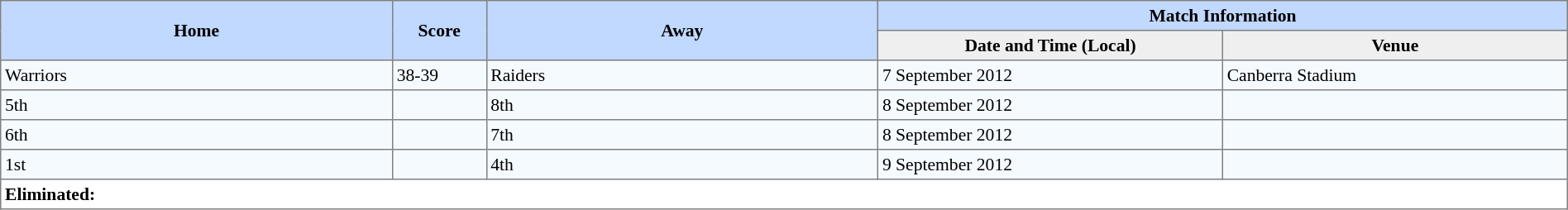<table border="1" cellpadding="3" cellspacing="0" style="border-collapse:collapse; font-size:90%; width:100%;">
<tr bgcolor=#C1D8FF>
<th rowspan=2 width=25%>Home</th>
<th rowspan=2 width=6%>Score</th>
<th rowspan=2 width=25%>Away</th>
<th colspan=6>Match Information</th>
</tr>
<tr bgcolor=#EFEFEF>
<th width=22%>Date and Time (Local)</th>
<th width=22%>Venue</th>
</tr>
<tr style="background:#f5faff;">
<td align=left>Warriors</td>
<td>38-39</td>
<td align=left>Raiders</td>
<td>7 September 2012</td>
<td>Canberra Stadium</td>
</tr>
<tr style="background:#f5faff;">
<td align=left>5th</td>
<td></td>
<td align=left>8th</td>
<td>8 September 2012</td>
<td></td>
</tr>
<tr style="background:#f5faff;">
<td align=left>6th</td>
<td></td>
<td align=left>7th</td>
<td>8 September 2012</td>
<td></td>
</tr>
<tr style="background:#f5faff;">
<td align=left>1st</td>
<td></td>
<td align=left>4th</td>
<td>9 September 2012</td>
<td></td>
</tr>
<tr>
<td colspan="7" style="text-align:left;"><strong>Eliminated:</strong></td>
</tr>
</table>
